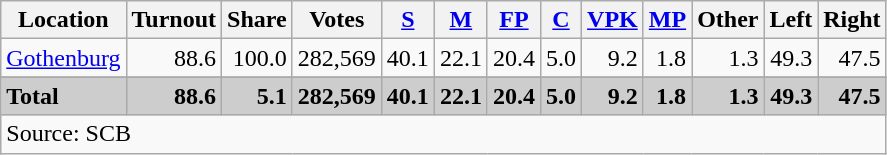<table class="wikitable sortable" style=text-align:right>
<tr>
<th>Location</th>
<th>Turnout</th>
<th>Share</th>
<th>Votes</th>
<th><a href='#'>S</a></th>
<th><a href='#'>M</a></th>
<th><a href='#'>FP</a></th>
<th><a href='#'>C</a></th>
<th><a href='#'>VPK</a></th>
<th><a href='#'>MP</a></th>
<th>Other</th>
<th>Left</th>
<th>Right</th>
</tr>
<tr>
<td align=left><a href='#'>Gothenburg</a></td>
<td>88.6</td>
<td>100.0</td>
<td>282,569</td>
<td>40.1</td>
<td>22.1</td>
<td>20.4</td>
<td>5.0</td>
<td>9.2</td>
<td>1.8</td>
<td>1.3</td>
<td>49.3</td>
<td>47.5</td>
</tr>
<tr>
</tr>
<tr style="background:#CDCDCD;">
<td align=left><strong>Total</strong></td>
<td><strong>88.6</strong></td>
<td><strong>5.1</strong></td>
<td><strong>282,569</strong></td>
<td><strong>40.1</strong></td>
<td><strong>22.1</strong></td>
<td><strong>20.4</strong></td>
<td><strong>5.0</strong></td>
<td><strong>9.2</strong></td>
<td><strong>1.8</strong></td>
<td><strong>1.3</strong></td>
<td><strong>49.3</strong></td>
<td><strong>47.5</strong></td>
</tr>
<tr>
<td align=left colspan=13>Source: SCB </td>
</tr>
</table>
